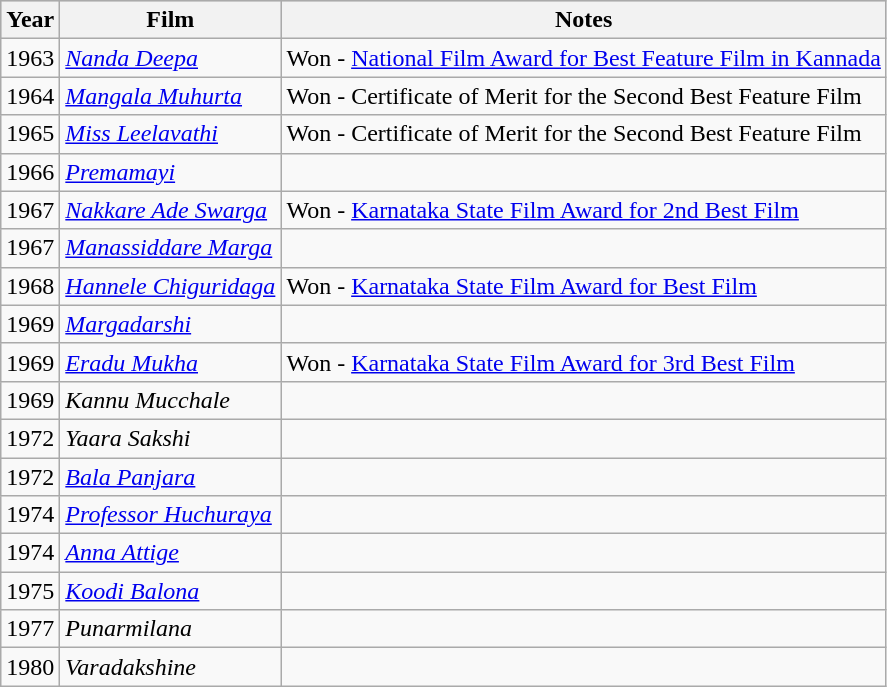<table class="wikitable">
<tr style="background:#cccccf; text-align:center;">
<th><strong>Year</strong></th>
<th><strong>Film</strong></th>
<th><strong>Notes</strong></th>
</tr>
<tr>
<td>1963</td>
<td><em><a href='#'>Nanda Deepa</a></em></td>
<td>Won - <a href='#'>National Film Award for Best Feature Film in Kannada</a></td>
</tr>
<tr>
<td>1964</td>
<td><em><a href='#'>Mangala Muhurta</a></em></td>
<td>Won - Certificate of Merit for the Second Best Feature Film</td>
</tr>
<tr>
<td>1965</td>
<td><em><a href='#'>Miss Leelavathi</a></em></td>
<td>Won - Certificate of Merit for the Second Best Feature Film</td>
</tr>
<tr>
<td>1966</td>
<td><em><a href='#'>Premamayi</a></em></td>
<td></td>
</tr>
<tr>
<td>1967</td>
<td><em><a href='#'>Nakkare Ade Swarga</a></em></td>
<td>Won - <a href='#'>Karnataka State Film Award for 2nd Best Film</a></td>
</tr>
<tr>
<td>1967</td>
<td><em><a href='#'>Manassiddare Marga</a></em></td>
<td></td>
</tr>
<tr>
<td>1968</td>
<td><em><a href='#'>Hannele Chiguridaga</a></em></td>
<td>Won - <a href='#'>Karnataka State Film Award for Best Film</a></td>
</tr>
<tr>
<td>1969</td>
<td><em><a href='#'>Margadarshi</a></em></td>
<td></td>
</tr>
<tr>
<td>1969</td>
<td><em><a href='#'>Eradu Mukha</a></em></td>
<td>Won - <a href='#'>Karnataka State Film Award for 3rd Best Film</a></td>
</tr>
<tr>
<td>1969</td>
<td><em>Kannu Mucchale</em></td>
<td></td>
</tr>
<tr>
<td>1972</td>
<td><em>Yaara Sakshi</em></td>
<td></td>
</tr>
<tr>
<td>1972</td>
<td><em><a href='#'>Bala Panjara</a></em></td>
<td></td>
</tr>
<tr>
<td>1974</td>
<td><em><a href='#'>Professor Huchuraya</a></em></td>
<td></td>
</tr>
<tr>
<td>1974</td>
<td><em><a href='#'>Anna Attige</a></em></td>
<td></td>
</tr>
<tr>
<td>1975</td>
<td><em><a href='#'>Koodi Balona</a></em></td>
<td></td>
</tr>
<tr>
<td>1977</td>
<td><em>Punarmilana</em></td>
<td></td>
</tr>
<tr>
<td>1980</td>
<td><em>Varadakshine</em></td>
<td></td>
</tr>
</table>
